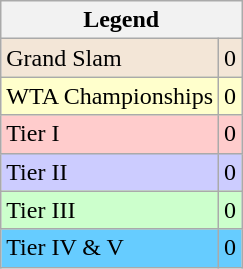<table class="wikitable sortable mw-collapsible mw-collapsed">
<tr>
<th colspan=2>Legend</th>
</tr>
<tr bgcolor="#f3e6d7">
<td>Grand Slam</td>
<td align="center">0</td>
</tr>
<tr bgcolor="#ffffcc">
<td>WTA Championships</td>
<td align="center">0</td>
</tr>
<tr bgcolor="#ffcccc">
<td>Tier I</td>
<td align="center">0</td>
</tr>
<tr bgcolor="#ccccff">
<td>Tier II</td>
<td align="center">0</td>
</tr>
<tr bgcolor="#CCFFCC">
<td>Tier III</td>
<td align="center">0</td>
</tr>
<tr bgcolor="#66CCFF">
<td>Tier IV & V</td>
<td align="center">0</td>
</tr>
</table>
